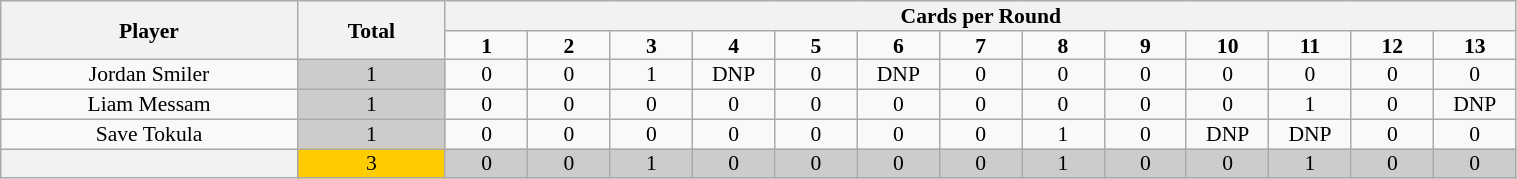<table class="wikitable" style="text-align:center; line-height: 90%; font-size:90%;" width=80%>
<tr>
<th rowspan=2 width=18%>Player</th>
<th rowspan=2 width=9%>Total</th>
<th colspan=13>Cards per Round</th>
</tr>
<tr>
<td width=5%><strong>1</strong></td>
<td width=5%><strong>2</strong></td>
<td width=5%><strong>3</strong></td>
<td width=5%><strong>4</strong></td>
<td width=5%><strong>5</strong></td>
<td width=5%><strong>6</strong></td>
<td width=5%><strong>7</strong></td>
<td width=5%><strong>8</strong></td>
<td width=5%><strong>9</strong></td>
<td width=5%><strong>10</strong></td>
<td width=5%><strong>11</strong></td>
<td width=5%><strong>12</strong></td>
<td width=5%><strong>13</strong></td>
</tr>
<tr>
<td>Jordan Smiler</td>
<td bgcolor=#cccccc>1</td>
<td>0</td>
<td>0</td>
<td>1</td>
<td>DNP</td>
<td>0</td>
<td>DNP</td>
<td>0</td>
<td>0</td>
<td>0</td>
<td>0</td>
<td>0</td>
<td>0</td>
<td>0</td>
</tr>
<tr>
<td>Liam Messam</td>
<td bgcolor=#cccccc>1</td>
<td>0</td>
<td>0</td>
<td>0</td>
<td>0</td>
<td>0</td>
<td>0</td>
<td>0</td>
<td>0</td>
<td>0</td>
<td>0</td>
<td>1</td>
<td>0</td>
<td>DNP</td>
</tr>
<tr>
<td>Save Tokula</td>
<td bgcolor=#cccccc>1</td>
<td>0</td>
<td>0</td>
<td>0</td>
<td>0</td>
<td>0</td>
<td>0</td>
<td>0</td>
<td>1</td>
<td>0</td>
<td>DNP</td>
<td>DNP</td>
<td>0</td>
<td>0</td>
</tr>
<tr>
<th></th>
<td bgcolor=#ffcc00>3</td>
<td bgcolor=#cccccc>0</td>
<td bgcolor=#cccccc>0</td>
<td bgcolor=#cccccc>1</td>
<td bgcolor=#cccccc>0</td>
<td bgcolor=#cccccc>0</td>
<td bgcolor=#cccccc>0</td>
<td bgcolor=#cccccc>0</td>
<td bgcolor=#cccccc>1</td>
<td bgcolor=#cccccc>0</td>
<td bgcolor=#cccccc>0</td>
<td bgcolor=#cccccc>1</td>
<td bgcolor=#cccccc>0</td>
<td bgcolor=#cccccc>0</td>
</tr>
</table>
